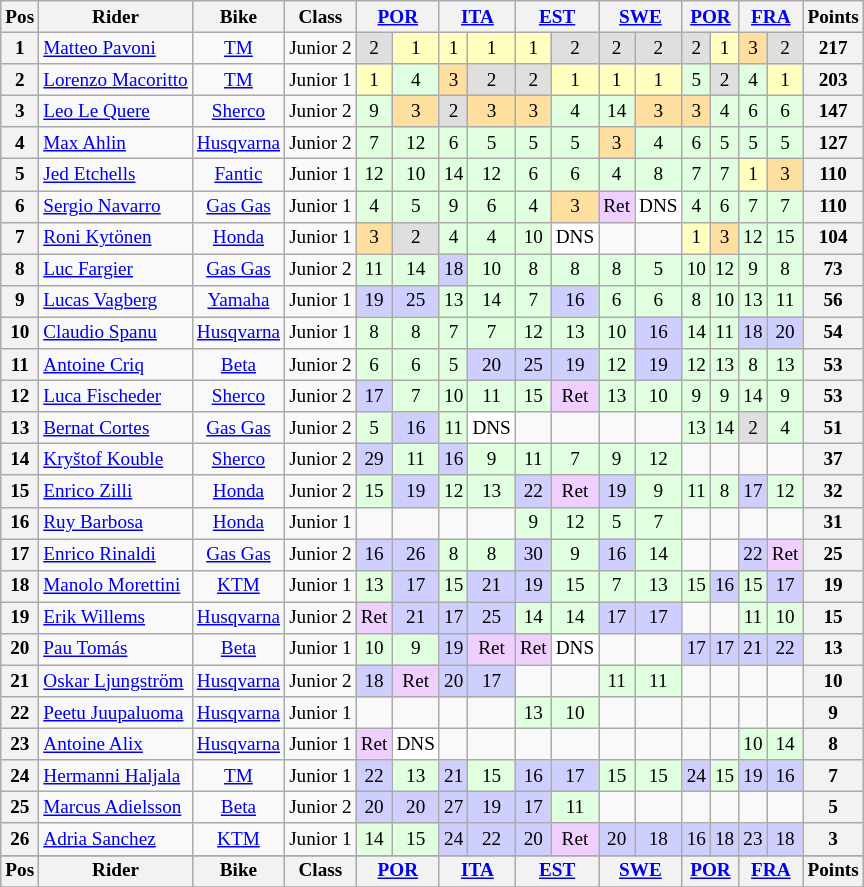<table class="wikitable" style="font-size: 80%; text-align:center">
<tr valign="top">
<th valign="middle">Pos</th>
<th valign="middle">Rider</th>
<th valign="middle">Bike</th>
<th valign="middle">Class</th>
<th colspan=2><a href='#'>POR</a><br></th>
<th colspan=2><a href='#'>ITA</a><br></th>
<th colspan=2><a href='#'>EST</a><br></th>
<th colspan=2><a href='#'>SWE</a><br></th>
<th colspan=2><a href='#'>POR</a><br></th>
<th colspan=2><a href='#'>FRA</a><br></th>
<th valign="middle">Points</th>
</tr>
<tr>
<th>1</th>
<td align=left> <a href='#'>Matteo Pavoni</a></td>
<td><a href='#'>TM</a></td>
<td>Junior 2</td>
<td style="background:#dfdfdf;">2</td>
<td style="background:#ffffbf;">1</td>
<td style="background:#ffffbf;">1</td>
<td style="background:#ffffbf;">1</td>
<td style="background:#ffffbf;">1</td>
<td style="background:#dfdfdf;">2</td>
<td style="background:#dfdfdf;">2</td>
<td style="background:#dfdfdf;">2</td>
<td style="background:#dfdfdf;">2</td>
<td style="background:#ffffbf;">1</td>
<td style="background:#ffdf9f;">3</td>
<td style="background:#dfdfdf;">2</td>
<th>217</th>
</tr>
<tr>
<th>2</th>
<td align=left> <a href='#'>Lorenzo Macoritto</a></td>
<td><a href='#'>TM</a></td>
<td>Junior 1</td>
<td style="background:#ffffbf;">1</td>
<td style="background:#dfffdf;">4</td>
<td style="background:#ffdf9f;">3</td>
<td style="background:#dfdfdf;">2</td>
<td style="background:#dfdfdf;">2</td>
<td style="background:#ffffbf;">1</td>
<td style="background:#ffffbf;">1</td>
<td style="background:#ffffbf;">1</td>
<td style="background:#dfffdf;">5</td>
<td style="background:#dfdfdf;">2</td>
<td style="background:#dfffdf;">4</td>
<td style="background:#ffffbf;">1</td>
<th>203</th>
</tr>
<tr>
<th>3</th>
<td align=left> <a href='#'>Leo Le Quere</a></td>
<td><a href='#'>Sherco</a></td>
<td>Junior 2</td>
<td style="background:#dfffdf;">9</td>
<td style="background:#ffdf9f;">3</td>
<td style="background:#dfdfdf;">2</td>
<td style="background:#ffdf9f;">3</td>
<td style="background:#ffdf9f;">3</td>
<td style="background:#dfffdf;">4</td>
<td style="background:#dfffdf;">14</td>
<td style="background:#ffdf9f;">3</td>
<td style="background:#ffdf9f;">3</td>
<td style="background:#dfffdf;">4</td>
<td style="background:#dfffdf;">6</td>
<td style="background:#dfffdf;">6</td>
<th>147</th>
</tr>
<tr>
<th>4</th>
<td align=left> <a href='#'>Max Ahlin</a></td>
<td><a href='#'>Husqvarna</a></td>
<td>Junior 2</td>
<td style="background:#dfffdf;">7</td>
<td style="background:#dfffdf;">12</td>
<td style="background:#dfffdf;">6</td>
<td style="background:#dfffdf;">5</td>
<td style="background:#dfffdf;">5</td>
<td style="background:#dfffdf;">5</td>
<td style="background:#ffdf9f;">3</td>
<td style="background:#dfffdf;">4</td>
<td style="background:#dfffdf;">6</td>
<td style="background:#dfffdf;">5</td>
<td style="background:#dfffdf;">5</td>
<td style="background:#dfffdf;">5</td>
<th>127</th>
</tr>
<tr>
<th>5</th>
<td align=left> <a href='#'>Jed Etchells</a></td>
<td><a href='#'>Fantic</a></td>
<td>Junior 1</td>
<td style="background:#dfffdf;">12</td>
<td style="background:#dfffdf;">10</td>
<td style="background:#dfffdf;">14</td>
<td style="background:#dfffdf;">12</td>
<td style="background:#dfffdf;">6</td>
<td style="background:#dfffdf;">6</td>
<td style="background:#dfffdf;">4</td>
<td style="background:#dfffdf;">8</td>
<td style="background:#dfffdf;">7</td>
<td style="background:#dfffdf;">7</td>
<td style="background:#ffffbf;">1</td>
<td style="background:#ffdf9f;">3</td>
<th>110</th>
</tr>
<tr>
<th>6</th>
<td align=left> <a href='#'>Sergio Navarro</a></td>
<td><a href='#'>Gas Gas</a></td>
<td>Junior 1</td>
<td style="background:#dfffdf;">4</td>
<td style="background:#dfffdf;">5</td>
<td style="background:#dfffdf;">9</td>
<td style="background:#dfffdf;">6</td>
<td style="background:#dfffdf;">4</td>
<td style="background:#ffdf9f;">3</td>
<td style="background:#efcfff;">Ret</td>
<td style="background:#ffffff;">DNS</td>
<td style="background:#dfffdf;">4</td>
<td style="background:#dfffdf;">6</td>
<td style="background:#dfffdf;">7</td>
<td style="background:#dfffdf;">7</td>
<th>110</th>
</tr>
<tr>
<th>7</th>
<td align=left> <a href='#'>Roni Kytönen</a></td>
<td><a href='#'>Honda</a></td>
<td>Junior 1</td>
<td style="background:#ffdf9f;">3</td>
<td style="background:#dfdfdf;">2</td>
<td style="background:#dfffdf;">4</td>
<td style="background:#dfffdf;">4</td>
<td style="background:#dfffdf;">10</td>
<td style="background:#ffffff;">DNS</td>
<td></td>
<td></td>
<td style="background:#ffffbf;">1</td>
<td style="background:#ffdf9f;">3</td>
<td style="background:#dfffdf;">12</td>
<td style="background:#dfffdf;">15</td>
<th>104</th>
</tr>
<tr>
<th>8</th>
<td align=left> <a href='#'>Luc Fargier</a></td>
<td><a href='#'>Gas Gas</a></td>
<td>Junior 2</td>
<td style="background:#dfffdf;">11</td>
<td style="background:#dfffdf;">14</td>
<td style="background:#cfcfff;">18</td>
<td style="background:#dfffdf;">10</td>
<td style="background:#dfffdf;">8</td>
<td style="background:#dfffdf;">8</td>
<td style="background:#dfffdf;">8</td>
<td style="background:#dfffdf;">5</td>
<td style="background:#dfffdf;">10</td>
<td style="background:#dfffdf;">12</td>
<td style="background:#dfffdf;">9</td>
<td style="background:#dfffdf;">8</td>
<th>73</th>
</tr>
<tr>
<th>9</th>
<td align=left> <a href='#'>Lucas Vagberg</a></td>
<td><a href='#'>Yamaha</a></td>
<td>Junior 1</td>
<td style="background:#cfcfff;">19</td>
<td style="background:#cfcfff;">25</td>
<td style="background:#dfffdf;">13</td>
<td style="background:#dfffdf;">14</td>
<td style="background:#dfffdf;">7</td>
<td style="background:#cfcfff;">16</td>
<td style="background:#dfffdf;">6</td>
<td style="background:#dfffdf;">6</td>
<td style="background:#dfffdf;">8</td>
<td style="background:#dfffdf;">10</td>
<td style="background:#dfffdf;">13</td>
<td style="background:#dfffdf;">11</td>
<th>56</th>
</tr>
<tr>
<th>10</th>
<td align=left> <a href='#'>Claudio Spanu</a></td>
<td><a href='#'>Husqvarna</a></td>
<td>Junior 1</td>
<td style="background:#dfffdf;">8</td>
<td style="background:#dfffdf;">8</td>
<td style="background:#dfffdf;">7</td>
<td style="background:#dfffdf;">7</td>
<td style="background:#dfffdf;">12</td>
<td style="background:#dfffdf;">13</td>
<td style="background:#dfffdf;">10</td>
<td style="background:#cfcfff;">16</td>
<td style="background:#dfffdf;">14</td>
<td style="background:#dfffdf;">11</td>
<td style="background:#cfcfff;">18</td>
<td style="background:#cfcfff;">20</td>
<th>54</th>
</tr>
<tr>
<th>11</th>
<td align=left> <a href='#'>Antoine Criq</a></td>
<td><a href='#'>Beta</a></td>
<td>Junior 2</td>
<td style="background:#dfffdf;">6</td>
<td style="background:#dfffdf;">6</td>
<td style="background:#dfffdf;">5</td>
<td style="background:#cfcfff;">20</td>
<td style="background:#cfcfff;">25</td>
<td style="background:#cfcfff;">19</td>
<td style="background:#dfffdf;">12</td>
<td style="background:#cfcfff;">19</td>
<td style="background:#dfffdf;">12</td>
<td style="background:#dfffdf;">13</td>
<td style="background:#dfffdf;">8</td>
<td style="background:#dfffdf;">13</td>
<th>53</th>
</tr>
<tr>
<th>12</th>
<td align=left> <a href='#'>Luca Fischeder</a></td>
<td><a href='#'>Sherco</a></td>
<td>Junior 2</td>
<td style="background:#cfcfff;">17</td>
<td style="background:#dfffdf;">7</td>
<td style="background:#dfffdf;">10</td>
<td style="background:#dfffdf;">11</td>
<td style="background:#dfffdf;">15</td>
<td style="background:#efcfff;">Ret</td>
<td style="background:#dfffdf;">13</td>
<td style="background:#dfffdf;">10</td>
<td style="background:#dfffdf;">9</td>
<td style="background:#dfffdf;">9</td>
<td style="background:#dfffdf;">14</td>
<td style="background:#dfffdf;">9</td>
<th>53</th>
</tr>
<tr>
<th>13</th>
<td align=left> <a href='#'>Bernat Cortes</a></td>
<td><a href='#'>Gas Gas</a></td>
<td>Junior 2</td>
<td style="background:#dfffdf;">5</td>
<td style="background:#cfcfff;">16</td>
<td style="background:#dfffdf;">11</td>
<td style="background:#ffffff;">DNS</td>
<td></td>
<td></td>
<td></td>
<td></td>
<td style="background:#dfffdf;">13</td>
<td style="background:#dfffdf;">14</td>
<td style="background:#dfdfdf;">2</td>
<td style="background:#dfffdf;">4</td>
<th>51</th>
</tr>
<tr>
<th>14</th>
<td align=left> <a href='#'>Kryštof Kouble</a></td>
<td><a href='#'>Sherco</a></td>
<td>Junior 2</td>
<td style="background:#cfcfff;">29</td>
<td style="background:#dfffdf;">11</td>
<td style="background:#cfcfff;">16</td>
<td style="background:#dfffdf;">9</td>
<td style="background:#dfffdf;">11</td>
<td style="background:#dfffdf;">7</td>
<td style="background:#dfffdf;">9</td>
<td style="background:#dfffdf;">12</td>
<td></td>
<td></td>
<td></td>
<td></td>
<th>37</th>
</tr>
<tr>
<th>15</th>
<td align=left> <a href='#'>Enrico Zilli</a></td>
<td><a href='#'>Honda</a></td>
<td>Junior 2</td>
<td style="background:#dfffdf;">15</td>
<td style="background:#cfcfff;">19</td>
<td style="background:#dfffdf;">12</td>
<td style="background:#dfffdf;">13</td>
<td style="background:#cfcfff;">22</td>
<td style="background:#efcfff;">Ret</td>
<td style="background:#cfcfff;">19</td>
<td style="background:#dfffdf;">9</td>
<td style="background:#dfffdf;">11</td>
<td style="background:#dfffdf;">8</td>
<td style="background:#cfcfff;">17</td>
<td style="background:#dfffdf;">12</td>
<th>32</th>
</tr>
<tr>
<th>16</th>
<td align=left> <a href='#'>Ruy Barbosa</a></td>
<td><a href='#'>Honda</a></td>
<td>Junior 1</td>
<td></td>
<td></td>
<td></td>
<td></td>
<td style="background:#dfffdf;">9</td>
<td style="background:#dfffdf;">12</td>
<td style="background:#dfffdf;">5</td>
<td style="background:#dfffdf;">7</td>
<td></td>
<td></td>
<td></td>
<td></td>
<th>31</th>
</tr>
<tr>
<th>17</th>
<td align=left> <a href='#'>Enrico Rinaldi</a></td>
<td><a href='#'>Gas Gas</a></td>
<td>Junior 2</td>
<td style="background:#cfcfff;">16</td>
<td style="background:#cfcfff;">26</td>
<td style="background:#dfffdf;">8</td>
<td style="background:#dfffdf;">8</td>
<td style="background:#cfcfff;">30</td>
<td style="background:#dfffdf;">9</td>
<td style="background:#cfcfff;">16</td>
<td style="background:#dfffdf;">14</td>
<td></td>
<td></td>
<td style="background:#cfcfff;">22</td>
<td style="background:#efcfff;">Ret</td>
<th>25</th>
</tr>
<tr>
<th>18</th>
<td align=left> <a href='#'>Manolo Morettini</a></td>
<td><a href='#'>KTM</a></td>
<td>Junior 1</td>
<td style="background:#dfffdf;">13</td>
<td style="background:#cfcfff;">17</td>
<td style="background:#dfffdf;">15</td>
<td style="background:#cfcfff;">21</td>
<td style="background:#cfcfff;">19</td>
<td style="background:#dfffdf;">15</td>
<td style="background:#dfffdf;">7</td>
<td style="background:#dfffdf;">13</td>
<td style="background:#dfffdf;">15</td>
<td style="background:#cfcfff;">16</td>
<td style="background:#dfffdf;">15</td>
<td style="background:#cfcfff;">17</td>
<th>19</th>
</tr>
<tr>
<th>19</th>
<td align=left> <a href='#'>Erik Willems</a></td>
<td><a href='#'>Husqvarna</a></td>
<td>Junior 2</td>
<td style="background:#efcfff;">Ret</td>
<td style="background:#cfcfff;">21</td>
<td style="background:#cfcfff;">17</td>
<td style="background:#cfcfff;">25</td>
<td style="background:#dfffdf;">14</td>
<td style="background:#dfffdf;">14</td>
<td style="background:#cfcfff;">17</td>
<td style="background:#cfcfff;">17</td>
<td></td>
<td></td>
<td style="background:#dfffdf;">11</td>
<td style="background:#dfffdf;">10</td>
<th>15</th>
</tr>
<tr>
<th>20</th>
<td align=left> <a href='#'>Pau Tomás</a></td>
<td><a href='#'>Beta</a></td>
<td>Junior 1</td>
<td style="background:#dfffdf;">10</td>
<td style="background:#dfffdf;">9</td>
<td style="background:#cfcfff;">19</td>
<td style="background:#efcfff;">Ret</td>
<td style="background:#efcfff;">Ret</td>
<td style="background:#ffffff;">DNS</td>
<td></td>
<td></td>
<td style="background:#cfcfff;">17</td>
<td style="background:#cfcfff;">17</td>
<td style="background:#cfcfff;">21</td>
<td style="background:#cfcfff;">22</td>
<th>13</th>
</tr>
<tr>
<th>21</th>
<td align=left> <a href='#'>Oskar Ljungström</a></td>
<td><a href='#'>Husqvarna</a></td>
<td>Junior 2</td>
<td style="background:#cfcfff;">18</td>
<td style="background:#efcfff;">Ret</td>
<td style="background:#cfcfff;">20</td>
<td style="background:#cfcfff;">17</td>
<td></td>
<td></td>
<td style="background:#dfffdf;">11</td>
<td style="background:#dfffdf;">11</td>
<td></td>
<td></td>
<td></td>
<td></td>
<th>10</th>
</tr>
<tr>
<th>22</th>
<td align=left> <a href='#'>Peetu Juupaluoma</a></td>
<td><a href='#'>Husqvarna</a></td>
<td>Junior 1</td>
<td></td>
<td></td>
<td></td>
<td></td>
<td style="background:#dfffdf;">13</td>
<td style="background:#dfffdf;">10</td>
<td></td>
<td></td>
<td></td>
<td></td>
<td></td>
<td></td>
<th>9</th>
</tr>
<tr>
<th>23</th>
<td align=left> <a href='#'>Antoine Alix</a></td>
<td><a href='#'>Husqvarna</a></td>
<td>Junior 1</td>
<td style="background:#efcfff;">Ret</td>
<td style="background:#ffffff;">DNS</td>
<td></td>
<td></td>
<td></td>
<td></td>
<td></td>
<td></td>
<td></td>
<td></td>
<td style="background:#dfffdf;">10</td>
<td style="background:#dfffdf;">14</td>
<th>8</th>
</tr>
<tr>
<th>24</th>
<td align=left> <a href='#'>Hermanni Haljala</a></td>
<td><a href='#'>TM</a></td>
<td>Junior 1</td>
<td style="background:#cfcfff;">22</td>
<td style="background:#dfffdf;">13</td>
<td style="background:#cfcfff;">21</td>
<td style="background:#dfffdf;">15</td>
<td style="background:#cfcfff;">16</td>
<td style="background:#cfcfff;">17</td>
<td style="background:#dfffdf;">15</td>
<td style="background:#dfffdf;">15</td>
<td style="background:#cfcfff;">24</td>
<td style="background:#dfffdf;">15</td>
<td style="background:#cfcfff;">19</td>
<td style="background:#cfcfff;">16</td>
<th>7</th>
</tr>
<tr>
<th>25</th>
<td align=left> <a href='#'>Marcus Adielsson</a></td>
<td><a href='#'>Beta</a></td>
<td>Junior 2</td>
<td style="background:#cfcfff;">20</td>
<td style="background:#cfcfff;">20</td>
<td style="background:#cfcfff;">27</td>
<td style="background:#cfcfff;">19</td>
<td style="background:#cfcfff;">17</td>
<td style="background:#dfffdf;">11</td>
<td></td>
<td></td>
<td></td>
<td></td>
<td></td>
<td></td>
<th>5</th>
</tr>
<tr>
<th>26</th>
<td align=left> <a href='#'>Adria Sanchez</a></td>
<td><a href='#'>KTM</a></td>
<td>Junior 1</td>
<td style="background:#dfffdf;">14</td>
<td style="background:#dfffdf;">15</td>
<td style="background:#cfcfff;">24</td>
<td style="background:#cfcfff;">22</td>
<td style="background:#cfcfff;">20</td>
<td style="background:#efcfff;">Ret</td>
<td style="background:#cfcfff;">20</td>
<td style="background:#cfcfff;">18</td>
<td style="background:#cfcfff;">16</td>
<td style="background:#cfcfff;">18</td>
<td style="background:#cfcfff;">23</td>
<td style="background:#cfcfff;">18</td>
<th>3</th>
</tr>
<tr>
</tr>
<tr valign="top">
<th valign="middle">Pos</th>
<th valign="middle">Rider</th>
<th valign="middle">Bike</th>
<th valign="middle">Class</th>
<th colspan=2><a href='#'>POR</a><br></th>
<th colspan=2><a href='#'>ITA</a><br></th>
<th colspan=2><a href='#'>EST</a><br></th>
<th colspan=2><a href='#'>SWE</a><br></th>
<th colspan=2><a href='#'>POR</a><br></th>
<th colspan=2><a href='#'>FRA</a><br></th>
<th valign="middle">Points</th>
</tr>
<tr>
</tr>
</table>
